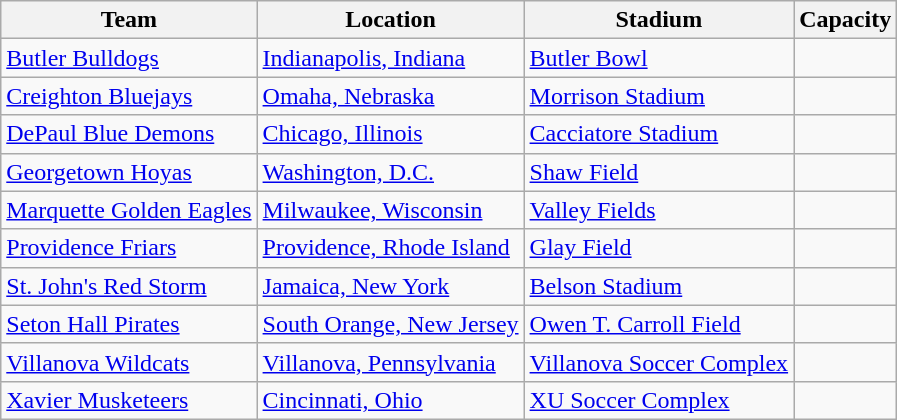<table class="wikitable sortable" style="text-align: left;">
<tr>
<th>Team</th>
<th>Location</th>
<th>Stadium</th>
<th>Capacity</th>
</tr>
<tr>
<td><a href='#'>Butler Bulldogs</a></td>
<td><a href='#'>Indianapolis, Indiana</a></td>
<td><a href='#'>Butler Bowl</a></td>
<td align="center"></td>
</tr>
<tr>
<td><a href='#'>Creighton Bluejays</a></td>
<td><a href='#'>Omaha, Nebraska</a></td>
<td><a href='#'>Morrison Stadium</a></td>
<td align="center"></td>
</tr>
<tr>
<td><a href='#'>DePaul Blue Demons</a></td>
<td><a href='#'>Chicago, Illinois</a></td>
<td><a href='#'>Cacciatore Stadium</a></td>
<td align="center"></td>
</tr>
<tr>
<td><a href='#'>Georgetown Hoyas</a></td>
<td><a href='#'>Washington, D.C.</a></td>
<td><a href='#'>Shaw Field</a></td>
<td align="center"></td>
</tr>
<tr>
<td><a href='#'>Marquette Golden Eagles</a></td>
<td><a href='#'>Milwaukee, Wisconsin</a></td>
<td><a href='#'>Valley Fields</a></td>
<td align="center"></td>
</tr>
<tr>
<td><a href='#'>Providence Friars</a></td>
<td><a href='#'>Providence, Rhode Island</a></td>
<td><a href='#'>Glay Field</a></td>
<td align="center"></td>
</tr>
<tr>
<td><a href='#'>St. John's Red Storm</a></td>
<td><a href='#'>Jamaica, New York</a></td>
<td><a href='#'>Belson Stadium</a></td>
<td align="center"></td>
</tr>
<tr>
<td><a href='#'>Seton Hall Pirates</a></td>
<td><a href='#'>South Orange, New Jersey</a></td>
<td><a href='#'>Owen T. Carroll Field</a></td>
<td align="center"></td>
</tr>
<tr>
<td><a href='#'>Villanova Wildcats</a></td>
<td><a href='#'>Villanova, Pennsylvania</a></td>
<td><a href='#'>Villanova Soccer Complex</a></td>
<td align="center"></td>
</tr>
<tr>
<td><a href='#'>Xavier Musketeers</a></td>
<td><a href='#'>Cincinnati, Ohio</a></td>
<td><a href='#'>XU Soccer Complex</a></td>
<td align="center"></td>
</tr>
</table>
